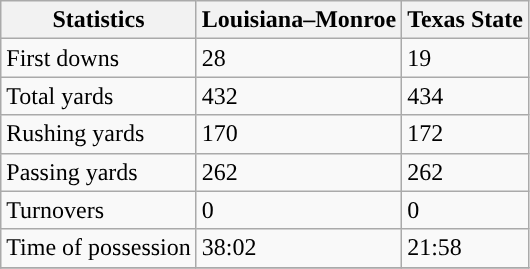<table class="wikitable">
<tr>
<th>Statistics</th>
<th>Louisiana–Monroe</th>
<th>Texas State</th>
</tr>
<tr>
<td>First downs</td>
<td>28</td>
<td>19</td>
</tr>
<tr>
<td>Total yards</td>
<td>432</td>
<td>434</td>
</tr>
<tr>
<td>Rushing yards</td>
<td>170</td>
<td>172</td>
</tr>
<tr>
<td>Passing yards</td>
<td>262</td>
<td>262</td>
</tr>
<tr>
<td>Turnovers</td>
<td>0</td>
<td>0</td>
</tr>
<tr>
<td>Time of possession</td>
<td>38:02</td>
<td>21:58</td>
</tr>
<tr>
</tr>
</table>
